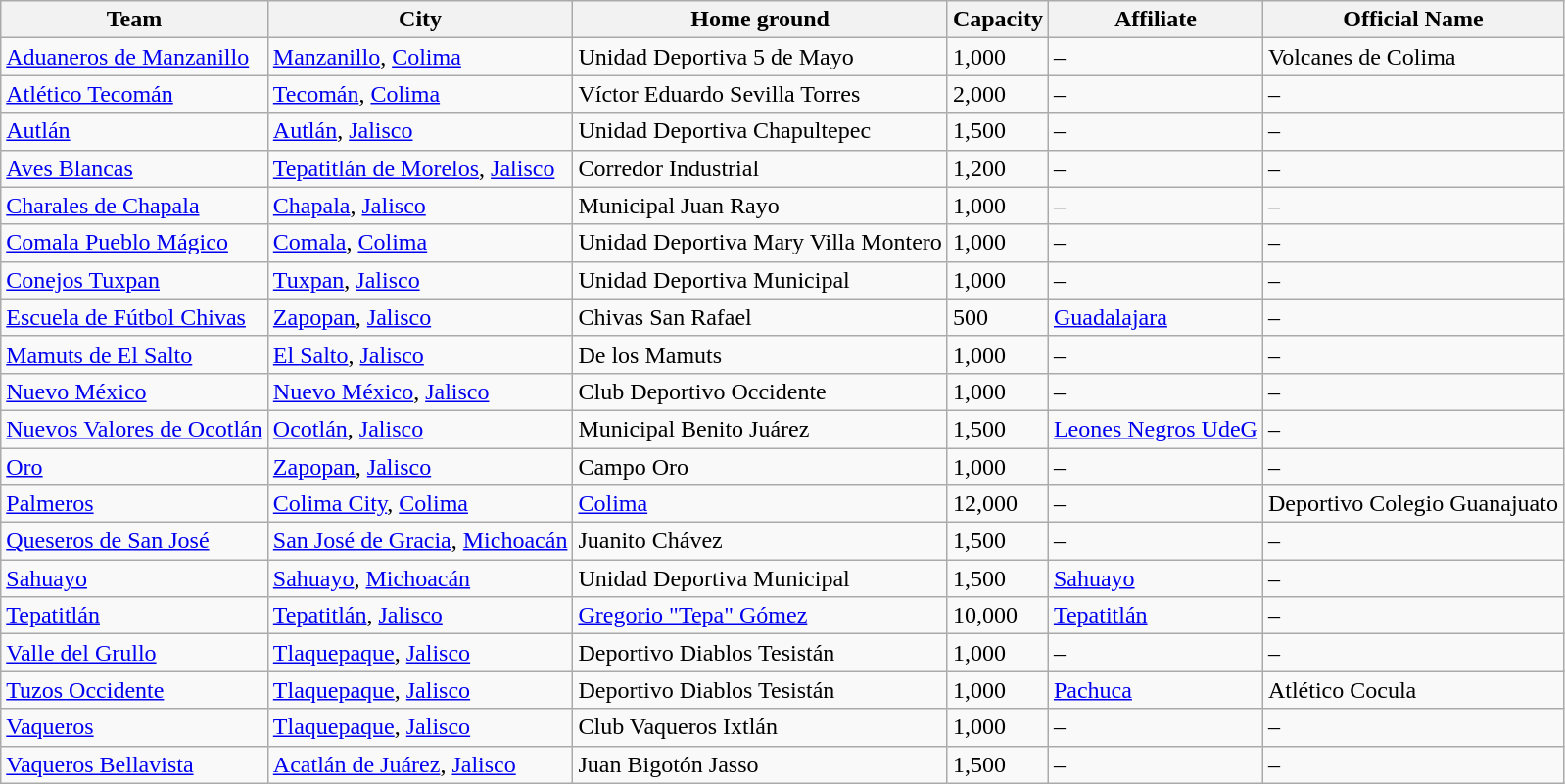<table class="wikitable sortable">
<tr>
<th>Team</th>
<th>City</th>
<th>Home ground</th>
<th>Capacity</th>
<th>Affiliate</th>
<th>Official Name</th>
</tr>
<tr>
<td><a href='#'>Aduaneros de Manzanillo</a></td>
<td><a href='#'>Manzanillo</a>, <a href='#'>Colima</a></td>
<td>Unidad Deportiva 5 de Mayo</td>
<td>1,000</td>
<td>–</td>
<td>Volcanes de Colima</td>
</tr>
<tr>
<td><a href='#'>Atlético Tecomán</a></td>
<td><a href='#'>Tecomán</a>, <a href='#'>Colima</a></td>
<td>Víctor Eduardo Sevilla Torres</td>
<td>2,000</td>
<td>–</td>
<td>–</td>
</tr>
<tr>
<td><a href='#'>Autlán</a></td>
<td><a href='#'>Autlán</a>, <a href='#'>Jalisco</a></td>
<td>Unidad Deportiva Chapultepec</td>
<td>1,500</td>
<td>–</td>
<td>–</td>
</tr>
<tr>
<td><a href='#'>Aves Blancas</a></td>
<td><a href='#'>Tepatitlán de Morelos</a>, <a href='#'>Jalisco</a></td>
<td>Corredor Industrial</td>
<td>1,200</td>
<td>–</td>
<td>–</td>
</tr>
<tr>
<td><a href='#'>Charales de Chapala</a></td>
<td><a href='#'>Chapala</a>, <a href='#'>Jalisco</a></td>
<td>Municipal Juan Rayo</td>
<td>1,000</td>
<td>–</td>
<td>–</td>
</tr>
<tr>
<td><a href='#'>Comala Pueblo Mágico</a></td>
<td><a href='#'>Comala</a>, <a href='#'>Colima</a></td>
<td>Unidad Deportiva Mary Villa Montero</td>
<td>1,000</td>
<td>–</td>
<td>–</td>
</tr>
<tr>
<td><a href='#'>Conejos Tuxpan</a></td>
<td><a href='#'>Tuxpan</a>, <a href='#'>Jalisco</a></td>
<td>Unidad Deportiva Municipal</td>
<td>1,000</td>
<td>–</td>
<td>–</td>
</tr>
<tr>
<td><a href='#'>Escuela de Fútbol Chivas</a></td>
<td><a href='#'>Zapopan</a>, <a href='#'>Jalisco</a></td>
<td>Chivas San Rafael</td>
<td>500</td>
<td><a href='#'>Guadalajara</a></td>
<td>–</td>
</tr>
<tr>
<td><a href='#'>Mamuts de El Salto</a></td>
<td><a href='#'>El Salto</a>, <a href='#'>Jalisco</a></td>
<td>De los Mamuts</td>
<td>1,000</td>
<td>–</td>
<td>–</td>
</tr>
<tr>
<td><a href='#'>Nuevo México</a></td>
<td><a href='#'>Nuevo México</a>, <a href='#'>Jalisco</a></td>
<td>Club Deportivo Occidente</td>
<td>1,000</td>
<td>–</td>
<td>–</td>
</tr>
<tr>
<td><a href='#'>Nuevos Valores de Ocotlán</a></td>
<td><a href='#'>Ocotlán</a>, <a href='#'>Jalisco</a></td>
<td>Municipal Benito Juárez</td>
<td>1,500</td>
<td><a href='#'>Leones Negros UdeG</a></td>
<td>–</td>
</tr>
<tr>
<td><a href='#'>Oro</a></td>
<td><a href='#'>Zapopan</a>, <a href='#'>Jalisco</a></td>
<td>Campo Oro</td>
<td>1,000</td>
<td>–</td>
<td>–</td>
</tr>
<tr>
<td><a href='#'>Palmeros</a></td>
<td><a href='#'>Colima City</a>, <a href='#'>Colima</a></td>
<td><a href='#'>Colima</a></td>
<td>12,000</td>
<td>–</td>
<td>Deportivo Colegio Guanajuato</td>
</tr>
<tr>
<td><a href='#'>Queseros de San José</a></td>
<td><a href='#'>San José de Gracia</a>, <a href='#'>Michoacán</a></td>
<td>Juanito Chávez</td>
<td>1,500</td>
<td>–</td>
<td>–</td>
</tr>
<tr>
<td><a href='#'>Sahuayo</a></td>
<td><a href='#'>Sahuayo</a>, <a href='#'>Michoacán</a></td>
<td>Unidad Deportiva Municipal</td>
<td>1,500</td>
<td><a href='#'>Sahuayo</a></td>
<td>–</td>
</tr>
<tr>
<td><a href='#'>Tepatitlán</a></td>
<td><a href='#'>Tepatitlán</a>, <a href='#'>Jalisco</a></td>
<td><a href='#'>Gregorio "Tepa" Gómez</a></td>
<td>10,000</td>
<td><a href='#'>Tepatitlán</a></td>
<td>–</td>
</tr>
<tr>
<td><a href='#'>Valle del Grullo</a></td>
<td><a href='#'>Tlaquepaque</a>, <a href='#'>Jalisco</a></td>
<td>Deportivo Diablos Tesistán</td>
<td>1,000</td>
<td>–</td>
<td>–</td>
</tr>
<tr>
<td><a href='#'>Tuzos Occidente</a></td>
<td><a href='#'>Tlaquepaque</a>, <a href='#'>Jalisco</a></td>
<td>Deportivo Diablos Tesistán</td>
<td>1,000</td>
<td><a href='#'>Pachuca</a></td>
<td>Atlético Cocula</td>
</tr>
<tr>
<td><a href='#'>Vaqueros</a></td>
<td><a href='#'>Tlaquepaque</a>, <a href='#'>Jalisco</a></td>
<td>Club Vaqueros Ixtlán</td>
<td>1,000</td>
<td>–</td>
<td>–</td>
</tr>
<tr>
<td><a href='#'>Vaqueros Bellavista</a></td>
<td><a href='#'>Acatlán de Juárez</a>, <a href='#'>Jalisco</a></td>
<td>Juan Bigotón Jasso</td>
<td>1,500</td>
<td>–</td>
<td>–</td>
</tr>
</table>
